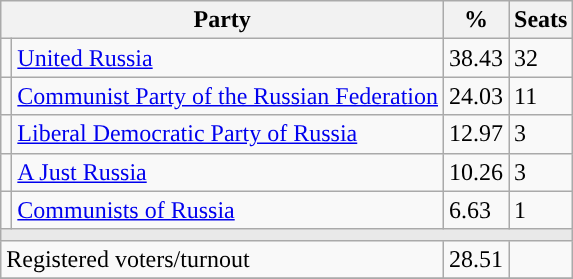<table class="wikitable">
<tr>
<th colspan=2>Party</th>
<th>%</th>
<th>Seats</th>
</tr>
<tr>
<td style="background:"></td>
<td><a href='#'>United Russia</a></td>
<td>38.43</td>
<td>32</td>
</tr>
<tr>
<td style="background:"></td>
<td><a href='#'>Communist Party of the Russian Federation</a></td>
<td>24.03</td>
<td>11</td>
</tr>
<tr>
<td style="background:"></td>
<td><a href='#'>Liberal Democratic Party of Russia</a></td>
<td>12.97</td>
<td>3</td>
</tr>
<tr>
<td style="background:"></td>
<td><a href='#'>A Just Russia</a></td>
<td>10.26</td>
<td>3</td>
</tr>
<tr>
<td style="background:"></td>
<td><a href='#'>Communists of Russia</a></td>
<td>6.63</td>
<td>1</td>
</tr>
<tr>
<td colspan=4 style="background:#E9E9E9;"></td>
</tr>
<tr>
<td align=left colspan=2>Registered voters/turnout</td>
<td>28.51</td>
<td></td>
</tr>
<tr>
</tr>
</table>
